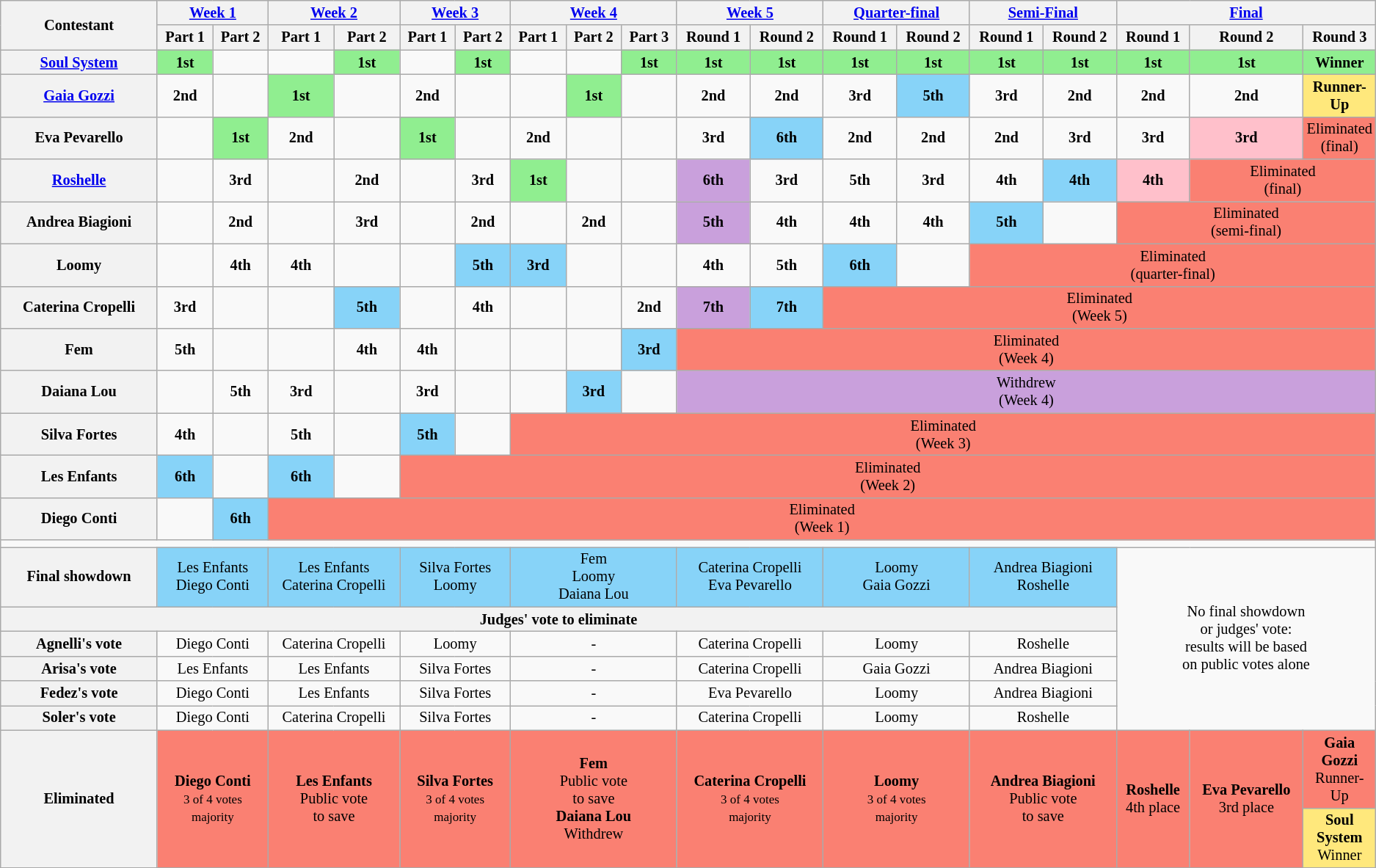<table class="wikitable" style="text-align:center; font-size:85%">
<tr>
<th rowspan="2" style="width:10em;">Contestant</th>
<th colspan="2"><a href='#'>Week 1</a></th>
<th colspan="2"><a href='#'>Week 2</a></th>
<th colspan="2"><a href='#'>Week 3</a></th>
<th colspan="3"><a href='#'>Week 4</a></th>
<th colspan="2"><a href='#'>Week 5</a></th>
<th colspan="2"><a href='#'>Quarter-final</a></th>
<th colspan="2"><a href='#'>Semi-Final</a></th>
<th colspan="3"><a href='#'>Final</a></th>
</tr>
<tr>
<th>Part 1</th>
<th>Part 2</th>
<th>Part 1</th>
<th>Part 2</th>
<th>Part 1</th>
<th>Part 2</th>
<th>Part 1</th>
<th>Part 2</th>
<th>Part 3</th>
<th>Round 1</th>
<th>Round 2</th>
<th>Round 1</th>
<th>Round 2</th>
<th>Round 1</th>
<th>Round 2</th>
<th>Round 1</th>
<th>Round 2</th>
<th>Round 3</th>
</tr>
<tr>
<th><a href='#'>Soul System</a></th>
<td style="background:lightgreen;"><strong>1st</strong></td>
<td></td>
<td></td>
<td style="background:lightgreen;"><strong>1st</strong></td>
<td></td>
<td style="background:lightgreen;"><strong>1st</strong></td>
<td></td>
<td></td>
<td style="background:lightgreen;"><strong>1st</strong></td>
<td style="background:lightgreen;"><strong>1st</strong></td>
<td style="background:lightgreen;"><strong>1st</strong></td>
<td style="background:lightgreen;"><strong>1st</strong></td>
<td style="background:lightgreen;"><strong>1st</strong></td>
<td style="background:lightgreen;"><strong>1st</strong></td>
<td style="background:lightgreen;"><strong>1st</strong></td>
<td style="background:lightgreen;"><strong>1st</strong></td>
<td style="background:lightgreen;"><strong>1st</strong></td>
<td style="background:lightgreen;"><strong>Winner</strong></td>
</tr>
<tr>
<th><a href='#'>Gaia Gozzi</a></th>
<td><strong>2nd</strong></td>
<td></td>
<td style="background:lightgreen;"><strong>1st</strong></td>
<td></td>
<td><strong>2nd</strong></td>
<td></td>
<td></td>
<td style="background:lightgreen;"><strong>1st</strong></td>
<td></td>
<td><strong>2nd</strong></td>
<td><strong>2nd</strong></td>
<td><strong>3rd</strong></td>
<td style="background:#87D3F8"><strong>5th</strong></td>
<td><strong>3rd</strong></td>
<td><strong>2nd</strong></td>
<td><strong>2nd</strong></td>
<td><strong>2nd</strong></td>
<td style="background:#FFE87C"><strong>Runner-Up</strong></td>
</tr>
<tr>
<th>Eva Pevarello</th>
<td></td>
<td style="background:lightgreen;"><strong>1st</strong></td>
<td><strong>2nd</strong></td>
<td></td>
<td style="background:lightgreen;"><strong>1st</strong></td>
<td></td>
<td><strong>2nd</strong></td>
<td></td>
<td></td>
<td><strong>3rd</strong></td>
<td style="background:#87D3F8"><strong>6th</strong></td>
<td><strong>2nd</strong></td>
<td><strong>2nd</strong></td>
<td><strong>2nd</strong></td>
<td><strong>3rd</strong></td>
<td><strong>3rd</strong></td>
<td style="background:pink"><strong>3rd</strong></td>
<td style="background:#FA8072" colspan=4>Eliminated<br>(final)</td>
</tr>
<tr>
<th><a href='#'>Roshelle</a></th>
<td></td>
<td><strong>3rd</strong></td>
<td></td>
<td><strong>2nd</strong></td>
<td></td>
<td><strong>3rd</strong></td>
<td style="background:lightgreen;"><strong>1st</strong></td>
<td></td>
<td></td>
<td style="background:#C9A0DC"><strong>6th</strong></td>
<td><strong>3rd</strong></td>
<td><strong>5th</strong></td>
<td><strong>3rd</strong></td>
<td><strong>4th</strong></td>
<td style="background:#87D3F8"><strong>4th</strong></td>
<td style="background:pink"><strong>4th</strong></td>
<td style="background:#FA8072" colspan=4>Eliminated<br>(final)</td>
</tr>
<tr>
<th>Andrea Biagioni</th>
<td></td>
<td><strong>2nd</strong></td>
<td></td>
<td><strong>3rd</strong></td>
<td></td>
<td><strong>2nd</strong></td>
<td></td>
<td><strong>2nd</strong></td>
<td></td>
<td style="background:#C9A0DC"><strong>5th</strong></td>
<td><strong>4th</strong></td>
<td><strong>4th</strong></td>
<td><strong>4th</strong></td>
<td style="background:#87D3F8"><strong>5th</strong></td>
<td></td>
<td style="background:#FA8072" colspan=4>Eliminated<br>(semi-final)</td>
</tr>
<tr>
<th>Loomy</th>
<td></td>
<td><strong>4th</strong></td>
<td><strong>4th</strong></td>
<td></td>
<td></td>
<td style="background:#87D3F8"><strong>5th</strong></td>
<td style="background:#87D3F8"><strong>3rd</strong></td>
<td></td>
<td></td>
<td><strong>4th</strong></td>
<td><strong>5th</strong></td>
<td style="background:#87D3F8"><strong>6th</strong></td>
<td></td>
<td style="background:#FA8072" colspan=6>Eliminated<br>(quarter-final)</td>
</tr>
<tr>
<th>Caterina Cropelli</th>
<td><strong>3rd</strong></td>
<td></td>
<td></td>
<td style="background:#87D3F8"><strong>5th</strong></td>
<td></td>
<td><strong>4th</strong></td>
<td></td>
<td></td>
<td><strong>2nd</strong></td>
<td style="background:#C9A0DC"><strong>7th</strong></td>
<td style="background:#87D3F8"><strong>7th</strong></td>
<td style="background:#FA8072" colspan=8>Eliminated<br>(Week 5)</td>
</tr>
<tr>
<th>Fem</th>
<td><strong>5th</strong></td>
<td></td>
<td></td>
<td><strong>4th</strong></td>
<td><strong>4th</strong></td>
<td></td>
<td></td>
<td></td>
<td style="background:#87D3F8"><strong>3rd</strong></td>
<td style="background:#FA8072" colspan=9>Eliminated<br>(Week 4)</td>
</tr>
<tr>
<th>Daiana Lou</th>
<td></td>
<td><strong>5th</strong></td>
<td><strong>3rd</strong></td>
<td></td>
<td><strong>3rd</strong></td>
<td></td>
<td></td>
<td style="background:#87D3F8"><strong>3rd</strong></td>
<td></td>
<td style="background:#C9A0DC" colspan=9>Withdrew<br>(Week 4)</td>
</tr>
<tr>
<th>Silva Fortes</th>
<td><strong>4th</strong></td>
<td></td>
<td><strong>5th</strong></td>
<td></td>
<td style="background:#87D3F8"><strong>5th</strong></td>
<td></td>
<td style="background:#FA8072" colspan=12>Eliminated<br>(Week 3)</td>
</tr>
<tr>
<th>Les Enfants</th>
<td style="background:#87D3F8"><strong>6th</strong></td>
<td></td>
<td style="background:#87D3F8"><strong>6th</strong></td>
<td></td>
<td style="background:#FA8072" colspan=14>Eliminated<br>(Week 2)</td>
</tr>
<tr>
<th>Diego Conti</th>
<td></td>
<td style="background:#87D3F8"><strong>6th</strong></td>
<td style="background:#FA8072" colspan=16>Eliminated<br>(Week 1)</td>
</tr>
<tr>
<td colspan="21"></td>
</tr>
<tr>
<th>Final showdown</th>
<td style="background:#87D3F8" colspan="2">Les Enfants<br>Diego Conti</td>
<td style="background:#87D3F8" colspan="2">Les Enfants<br> Caterina Cropelli</td>
<td style="background:#87D3F8" colspan="2">Silva Fortes<br> Loomy</td>
<td style="background:#87D3F8" colspan="3">Fem<br> Loomy <br>Daiana Lou</td>
<td style="background:#87D3F8" colspan="2">Caterina Cropelli<br>Eva Pevarello</td>
<td style="background:#87D3F8" colspan="2">Loomy<br>Gaia Gozzi</td>
<td style="background:#87D3F8" colspan="2">Andrea Biagioni<br>Roshelle</td>
<td rowspan="6" colspan="4">No final showdown<br>or judges' vote:<br>results will be based<br>on public votes alone</td>
</tr>
<tr>
<th colspan="16">Judges' vote to eliminate</th>
</tr>
<tr>
<th>Agnelli's vote</th>
<td colspan="2">Diego Conti</td>
<td colspan="2">Caterina Cropelli</td>
<td colspan="2">Loomy</td>
<td colspan="3">-</td>
<td colspan="2">Caterina Cropelli</td>
<td colspan="2">Loomy</td>
<td colspan="2">Roshelle</td>
</tr>
<tr>
<th>Arisa's vote</th>
<td colspan="2">Les Enfants</td>
<td colspan="2">Les Enfants</td>
<td colspan="2">Silva Fortes</td>
<td colspan="3">-</td>
<td colspan="2">Caterina Cropelli</td>
<td colspan="2">Gaia Gozzi</td>
<td colspan="2">Andrea Biagioni</td>
</tr>
<tr>
<th>Fedez's vote</th>
<td colspan="2">Diego Conti</td>
<td colspan="2">Les Enfants</td>
<td colspan="2">Silva Fortes</td>
<td colspan="3">-</td>
<td colspan="2">Eva Pevarello</td>
<td colspan="2">Loomy</td>
<td colspan="2">Andrea Biagioni</td>
</tr>
<tr>
<th>Soler's vote</th>
<td colspan="2">Diego Conti</td>
<td colspan="2">Caterina Cropelli</td>
<td colspan="2">Silva Fortes</td>
<td colspan="3">-</td>
<td colspan="2">Caterina Cropelli</td>
<td colspan="2">Loomy</td>
<td colspan="2">Roshelle</td>
</tr>
<tr>
<th rowspan=2>Eliminated</th>
<td style="background:#FA8072" rowspan=2 colspan=2><strong>Diego Conti</strong><br><small>3 of 4 votes<br>majority</small></td>
<td style="background:#FA8072" rowspan=2 colspan=2><strong>Les Enfants</strong><br>Public vote<br>to save</td>
<td style="background:#FA8072" rowspan=2 colspan=2><strong>Silva Fortes</strong><br><small>3 of 4 votes<br>majority</small></td>
<td style="background:#FA8072" rowspan=2 colspan=3><strong>Fem</strong><br>Public vote<br>to save<br><strong>Daiana Lou</strong><br>Withdrew</td>
<td style="background:#FA8072"  rowspan=2 colspan=2><strong>Caterina Cropelli</strong><br><small>3 of 4 votes<br>majority</small></td>
<td style="background:#FA8072" rowspan=2 colspan=2><strong>Loomy</strong><br><small>3 of 4 votes<br>majority</small></td>
<td style="background:#FA8072" rowspan=2 colspan=2><strong>Andrea Biagioni</strong><br>Public vote<br>to save</td>
<td style="background:#FA8072" rowspan=2><strong>Roshelle</strong><br>4th place</td>
<td style="background:#FA8072" rowspan=2><strong>Eva Pevarello</strong><br>3rd place</td>
<td style="background:#FA8072"><strong>Gaia Gozzi</strong><br>Runner-Up</td>
</tr>
<tr>
<td style="background:#FFE87C; width:5%"><strong>Soul System</strong><br>Winner</td>
</tr>
<tr>
</tr>
</table>
